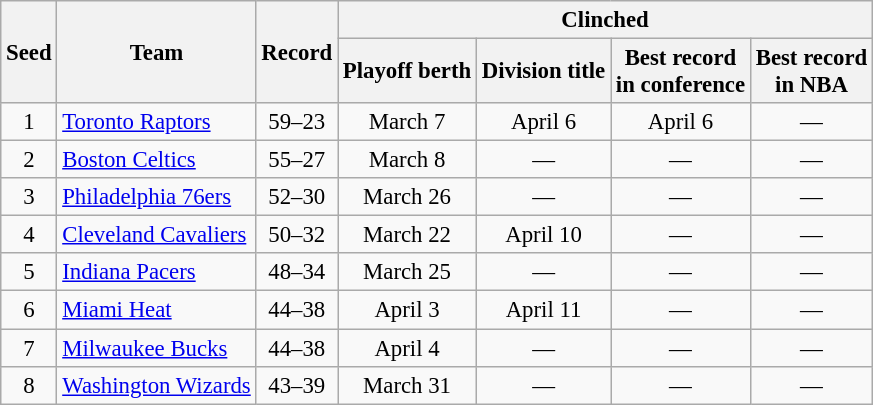<table class="wikitable"  style="font-size:95%; text-align:center">
<tr>
<th rowspan=2>Seed</th>
<th rowspan=2>Team</th>
<th rowspan=2>Record</th>
<th colspan=4>Clinched</th>
</tr>
<tr>
<th>Playoff berth</th>
<th>Division title</th>
<th>Best record<br> in conference</th>
<th>Best record<br> in NBA</th>
</tr>
<tr>
<td>1</td>
<td align=left><a href='#'>Toronto Raptors</a></td>
<td>59–23</td>
<td>March 7</td>
<td>April 6</td>
<td>April 6</td>
<td>—</td>
</tr>
<tr>
<td>2</td>
<td align=left><a href='#'>Boston Celtics</a></td>
<td>55–27</td>
<td>March 8</td>
<td>—</td>
<td>—</td>
<td>—</td>
</tr>
<tr>
<td>3</td>
<td align=left><a href='#'>Philadelphia 76ers</a></td>
<td>52–30</td>
<td>March 26</td>
<td>—</td>
<td>—</td>
<td>—</td>
</tr>
<tr>
<td>4</td>
<td align=left><a href='#'>Cleveland Cavaliers</a></td>
<td>50–32</td>
<td>March 22</td>
<td>April 10</td>
<td>—</td>
<td>—</td>
</tr>
<tr>
<td>5</td>
<td align=left><a href='#'>Indiana Pacers</a></td>
<td>48–34</td>
<td>March 25 </td>
<td>—</td>
<td>—</td>
<td>—</td>
</tr>
<tr>
<td>6</td>
<td align=left><a href='#'>Miami Heat</a></td>
<td>44–38</td>
<td>April 3</td>
<td>April 11</td>
<td>—</td>
<td>—</td>
</tr>
<tr>
<td>7</td>
<td align=left><a href='#'>Milwaukee Bucks</a></td>
<td>44–38</td>
<td>April 4</td>
<td>—</td>
<td>—</td>
<td>—</td>
</tr>
<tr>
<td>8</td>
<td align=left><a href='#'>Washington Wizards</a></td>
<td>43–39</td>
<td>March 31</td>
<td>—</td>
<td>—</td>
<td>—</td>
</tr>
</table>
